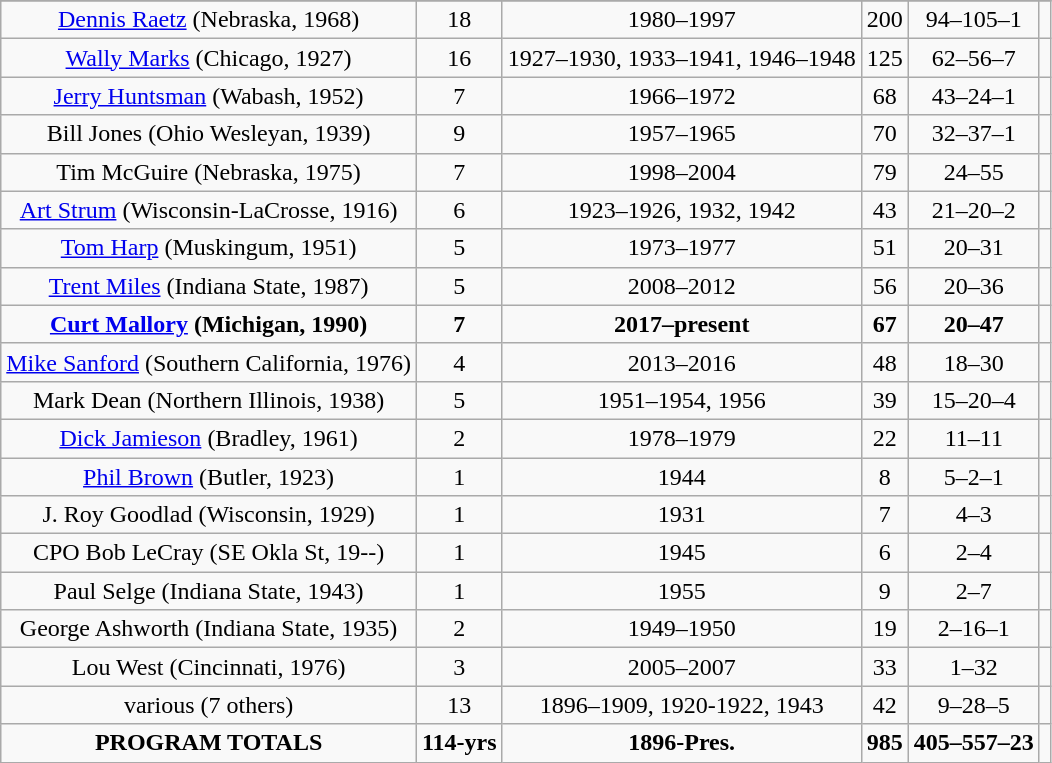<table class="wikitable" style="text-align:center">
<tr>
</tr>
<tr>
<td><a href='#'>Dennis Raetz</a> (Nebraska, 1968)</td>
<td>18</td>
<td>1980–1997</td>
<td>200</td>
<td>94–105–1</td>
<td></td>
</tr>
<tr>
<td><a href='#'>Wally Marks</a> (Chicago, 1927)</td>
<td>16</td>
<td>1927–1930, 1933–1941, 1946–1948</td>
<td>125</td>
<td>62–56–7</td>
<td></td>
</tr>
<tr>
<td><a href='#'>Jerry Huntsman</a> (Wabash, 1952)</td>
<td>7</td>
<td>1966–1972</td>
<td>68</td>
<td>43–24–1</td>
<td></td>
</tr>
<tr>
<td>Bill Jones (Ohio Wesleyan, 1939)</td>
<td>9</td>
<td>1957–1965</td>
<td>70</td>
<td>32–37–1</td>
<td></td>
</tr>
<tr>
<td>Tim McGuire (Nebraska, 1975)</td>
<td>7</td>
<td>1998–2004</td>
<td>79</td>
<td>24–55</td>
<td></td>
</tr>
<tr>
<td><a href='#'>Art Strum</a> (Wisconsin-LaCrosse, 1916)</td>
<td>6</td>
<td>1923–1926, 1932, 1942</td>
<td>43</td>
<td>21–20–2</td>
<td></td>
</tr>
<tr>
<td><a href='#'>Tom Harp</a> (Muskingum, 1951)</td>
<td>5</td>
<td>1973–1977</td>
<td>51</td>
<td>20–31</td>
<td></td>
</tr>
<tr>
<td><a href='#'>Trent Miles</a> (Indiana State, 1987)</td>
<td>5</td>
<td>2008–2012</td>
<td>56</td>
<td>20–36</td>
<td></td>
</tr>
<tr>
<td><strong><a href='#'>Curt Mallory</a> (Michigan, 1990)</strong></td>
<td><strong>7</strong></td>
<td><strong>2017–present</strong></td>
<td><strong>67</strong></td>
<td><strong>20–47</strong></td>
<td><strong></strong></td>
</tr>
<tr>
<td><a href='#'>Mike Sanford</a> (Southern California, 1976)</td>
<td>4</td>
<td>2013–2016</td>
<td>48</td>
<td>18–30</td>
<td></td>
</tr>
<tr>
<td>Mark Dean (Northern Illinois, 1938)</td>
<td>5</td>
<td>1951–1954, 1956</td>
<td>39</td>
<td>15–20–4</td>
<td></td>
</tr>
<tr>
<td><a href='#'>Dick Jamieson</a> (Bradley, 1961)</td>
<td>2</td>
<td>1978–1979</td>
<td>22</td>
<td>11–11</td>
<td></td>
</tr>
<tr>
<td><a href='#'>Phil Brown</a> (Butler, 1923)</td>
<td>1</td>
<td>1944</td>
<td>8</td>
<td>5–2–1</td>
<td></td>
</tr>
<tr>
<td>J. Roy Goodlad (Wisconsin, 1929)</td>
<td>1</td>
<td>1931</td>
<td>7</td>
<td>4–3</td>
<td></td>
</tr>
<tr>
<td>CPO Bob LeCray (SE Okla St, 19--)</td>
<td>1</td>
<td>1945</td>
<td>6</td>
<td>2–4</td>
<td></td>
</tr>
<tr>
<td>Paul Selge (Indiana State, 1943)</td>
<td>1</td>
<td>1955</td>
<td>9</td>
<td>2–7</td>
<td></td>
</tr>
<tr>
<td>George Ashworth (Indiana State, 1935)</td>
<td>2</td>
<td>1949–1950</td>
<td>19</td>
<td>2–16–1</td>
<td></td>
</tr>
<tr>
<td>Lou West (Cincinnati, 1976)</td>
<td>3</td>
<td>2005–2007</td>
<td>33</td>
<td>1–32</td>
<td></td>
</tr>
<tr>
<td>various (7 others)</td>
<td>13</td>
<td>1896–1909, 1920-1922, 1943</td>
<td>42</td>
<td>9–28–5</td>
<td></td>
</tr>
<tr>
<td><strong>PROGRAM TOTALS</strong></td>
<td><strong>114-yrs</strong></td>
<td><strong>1896-Pres.</strong></td>
<td><strong>985</strong></td>
<td><strong>405–557–23</strong></td>
<td><strong></strong></td>
</tr>
</table>
